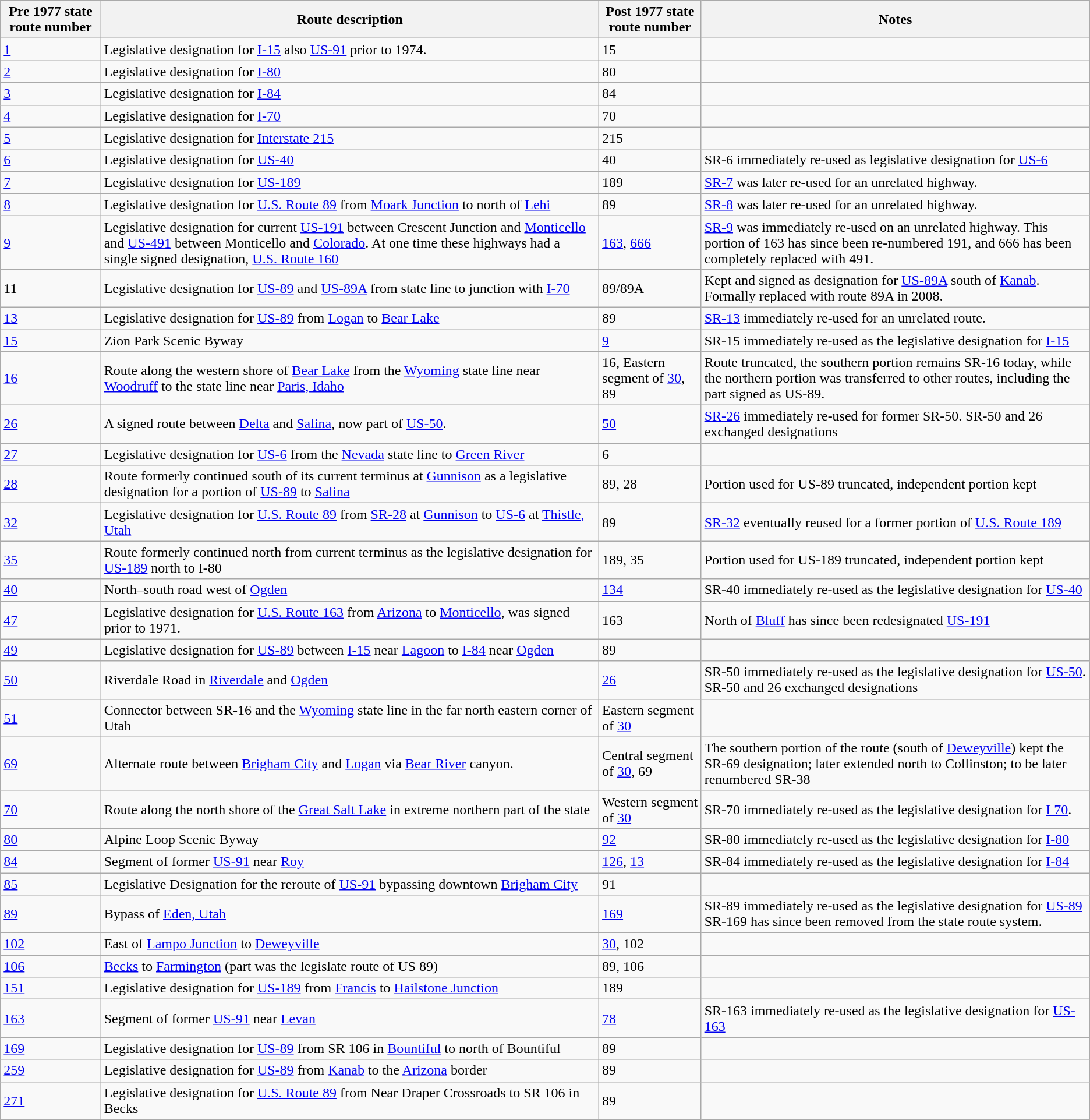<table class="wikitable sortable">
<tr>
<th>Pre 1977 state route number</th>
<th>Route description</th>
<th>Post 1977 state route number</th>
<th>Notes</th>
</tr>
<tr>
<td><a href='#'>1</a></td>
<td>Legislative designation for <a href='#'>I-15</a> also <a href='#'>US-91</a> prior to 1974.</td>
<td>15</td>
<td></td>
</tr>
<tr>
<td><a href='#'>2</a></td>
<td>Legislative designation for <a href='#'>I-80</a></td>
<td>80</td>
<td></td>
</tr>
<tr>
<td><a href='#'>3</a></td>
<td>Legislative designation for <a href='#'>I-84</a></td>
<td>84</td>
<td></td>
</tr>
<tr>
<td><a href='#'>4</a></td>
<td>Legislative designation for <a href='#'>I-70</a></td>
<td>70</td>
<td></td>
</tr>
<tr>
<td><a href='#'>5</a></td>
<td>Legislative designation for <a href='#'>Interstate 215</a></td>
<td>215</td>
<td></td>
</tr>
<tr>
<td><a href='#'>6</a></td>
<td>Legislative designation for <a href='#'>US-40</a></td>
<td>40</td>
<td>SR-6 immediately re-used as legislative designation for <a href='#'>US-6</a></td>
</tr>
<tr>
<td><a href='#'>7</a></td>
<td>Legislative designation for <a href='#'>US-189</a></td>
<td>189</td>
<td><a href='#'>SR-7</a> was later re-used for an unrelated highway.</td>
</tr>
<tr>
<td><a href='#'>8</a></td>
<td>Legislative designation for <a href='#'>U.S. Route 89</a> from <a href='#'>Moark Junction</a> to north of <a href='#'>Lehi</a></td>
<td>89</td>
<td><a href='#'>SR-8</a> was later re-used for an unrelated highway.</td>
</tr>
<tr>
<td><a href='#'>9</a></td>
<td>Legislative designation for current <a href='#'>US-191</a> between Crescent Junction and <a href='#'>Monticello</a> and <a href='#'>US-491</a> between Monticello and <a href='#'>Colorado</a>. At one time these highways had a single signed designation, <a href='#'>U.S. Route 160</a></td>
<td><a href='#'>163</a>, <a href='#'>666</a></td>
<td><a href='#'>SR-9</a> was immediately re-used on an unrelated highway. This portion of 163 has since been re-numbered 191, and 666 has been completely replaced with 491.</td>
</tr>
<tr>
<td>11</td>
<td>Legislative designation for <a href='#'>US-89</a> and <a href='#'>US-89A</a> from state line to junction with <a href='#'>I-70</a></td>
<td>89/89A</td>
<td>Kept and signed as designation for <a href='#'>US-89A</a> south of <a href='#'>Kanab</a>. Formally replaced with route 89A in 2008.</td>
</tr>
<tr>
<td><a href='#'>13</a></td>
<td>Legislative designation for <a href='#'>US-89</a> from <a href='#'>Logan</a> to <a href='#'>Bear Lake</a></td>
<td>89</td>
<td><a href='#'>SR-13</a> immediately re-used for an unrelated route.</td>
</tr>
<tr>
<td><a href='#'>15</a></td>
<td>Zion Park Scenic Byway</td>
<td><a href='#'>9</a></td>
<td>SR-15 immediately re-used as the legislative designation for <a href='#'>I-15</a></td>
</tr>
<tr>
<td><a href='#'>16</a></td>
<td>Route along the western shore of <a href='#'>Bear Lake</a> from the <a href='#'>Wyoming</a> state line near <a href='#'>Woodruff</a> to the state line near <a href='#'>Paris, Idaho</a></td>
<td>16, Eastern segment of <a href='#'>30</a>, 89</td>
<td>Route truncated, the southern portion remains SR-16 today, while the northern portion was transferred to other routes, including the part signed as US-89.</td>
</tr>
<tr>
<td><a href='#'>26</a></td>
<td>A signed route between <a href='#'>Delta</a> and <a href='#'>Salina</a>, now part of <a href='#'>US-50</a>.</td>
<td><a href='#'>50</a></td>
<td><a href='#'>SR-26</a> immediately re-used for former SR-50. SR-50 and 26 exchanged designations</td>
</tr>
<tr>
<td><a href='#'>27</a></td>
<td>Legislative designation for <a href='#'>US-6</a> from the <a href='#'>Nevada</a> state line to <a href='#'>Green River</a></td>
<td>6</td>
<td></td>
</tr>
<tr>
<td><a href='#'>28</a></td>
<td>Route formerly continued south of its current terminus at <a href='#'>Gunnison</a> as a legislative designation for a portion of <a href='#'>US-89</a> to <a href='#'>Salina</a></td>
<td>89, 28</td>
<td>Portion used for US-89 truncated, independent portion kept</td>
</tr>
<tr>
<td><a href='#'>32</a></td>
<td>Legislative designation for <a href='#'>U.S. Route 89</a> from <a href='#'>SR-28</a> at <a href='#'>Gunnison</a> to <a href='#'>US-6</a> at <a href='#'>Thistle, Utah</a></td>
<td>89</td>
<td><a href='#'>SR-32</a> eventually reused for a former portion of <a href='#'>U.S. Route 189</a></td>
</tr>
<tr>
<td><a href='#'>35</a></td>
<td>Route formerly continued north from current terminus as the legislative designation for <a href='#'>US-189</a> north to I-80</td>
<td>189, 35</td>
<td>Portion used for US-189 truncated, independent portion kept</td>
</tr>
<tr>
<td><a href='#'>40</a></td>
<td>North–south road west of <a href='#'>Ogden</a></td>
<td><a href='#'>134</a></td>
<td>SR-40 immediately re-used as the legislative designation for <a href='#'>US-40</a></td>
</tr>
<tr>
<td><a href='#'>47</a></td>
<td>Legislative designation for <a href='#'>U.S. Route 163</a> from <a href='#'>Arizona</a> to <a href='#'>Monticello</a>, was signed prior to 1971.</td>
<td>163</td>
<td>North of <a href='#'>Bluff</a> has since been redesignated <a href='#'>US-191</a></td>
</tr>
<tr>
<td><a href='#'>49</a></td>
<td>Legislative designation for <a href='#'>US-89</a> between <a href='#'>I-15</a> near <a href='#'>Lagoon</a> to <a href='#'>I-84</a> near <a href='#'>Ogden</a></td>
<td>89</td>
<td></td>
</tr>
<tr>
<td><a href='#'>50</a></td>
<td>Riverdale Road in <a href='#'>Riverdale</a> and <a href='#'>Ogden</a></td>
<td><a href='#'>26</a></td>
<td>SR-50 immediately re-used as the legislative designation for <a href='#'>US-50</a>. SR-50 and 26 exchanged designations</td>
</tr>
<tr>
<td><a href='#'>51</a></td>
<td>Connector between SR-16 and the <a href='#'>Wyoming</a> state line in the far north eastern corner of Utah</td>
<td>Eastern segment of <a href='#'>30</a></td>
<td></td>
</tr>
<tr>
<td><a href='#'>69</a></td>
<td>Alternate route between <a href='#'>Brigham City</a> and <a href='#'>Logan</a> via <a href='#'>Bear River</a> canyon.</td>
<td>Central segment of <a href='#'>30</a>, 69</td>
<td>The southern portion of the route (south of <a href='#'>Deweyville</a>) kept the SR-69 designation; later extended north to Collinston; to be later renumbered SR-38</td>
</tr>
<tr>
<td><a href='#'>70</a></td>
<td>Route along the north shore of the <a href='#'>Great Salt Lake</a> in extreme northern part of the state</td>
<td>Western segment of <a href='#'>30</a></td>
<td>SR-70 immediately re-used as the legislative designation for <a href='#'>I 70</a>.</td>
</tr>
<tr>
<td><a href='#'>80</a></td>
<td>Alpine Loop Scenic Byway</td>
<td><a href='#'>92</a></td>
<td>SR-80 immediately re-used as the legislative designation for <a href='#'>I-80</a></td>
</tr>
<tr>
<td><a href='#'>84</a></td>
<td>Segment of former <a href='#'>US-91</a> near <a href='#'>Roy</a></td>
<td><a href='#'>126</a>, <a href='#'>13</a></td>
<td>SR-84 immediately re-used as the legislative designation for <a href='#'>I-84</a></td>
</tr>
<tr>
<td><a href='#'>85</a></td>
<td>Legislative Designation for the reroute of <a href='#'>US-91</a> bypassing downtown <a href='#'>Brigham City</a></td>
<td>91</td>
<td></td>
</tr>
<tr>
<td><a href='#'>89</a></td>
<td>Bypass of <a href='#'>Eden, Utah</a></td>
<td><a href='#'>169</a></td>
<td>SR-89 immediately re-used as the legislative designation for <a href='#'>US-89</a> SR-169 has since been removed from the state route system.</td>
</tr>
<tr>
<td><a href='#'>102</a></td>
<td>East of <a href='#'>Lampo Junction</a> to <a href='#'>Deweyville</a></td>
<td><a href='#'>30</a>, 102</td>
<td></td>
</tr>
<tr>
<td><a href='#'>106</a></td>
<td><a href='#'>Becks</a> to <a href='#'>Farmington</a> (part was the legislate route of US 89)</td>
<td>89, 106</td>
<td></td>
</tr>
<tr>
<td><a href='#'>151</a></td>
<td>Legislative designation for <a href='#'>US-189</a> from <a href='#'>Francis</a> to <a href='#'>Hailstone Junction</a></td>
<td>189</td>
<td></td>
</tr>
<tr>
<td><a href='#'>163</a></td>
<td>Segment of former <a href='#'>US-91</a> near <a href='#'>Levan</a></td>
<td><a href='#'>78</a></td>
<td>SR-163 immediately re-used as the legislative designation for <a href='#'>US-163</a></td>
</tr>
<tr>
<td><a href='#'>169</a></td>
<td>Legislative designation for <a href='#'>US-89</a> from SR 106 in <a href='#'>Bountiful</a> to north of Bountiful</td>
<td>89</td>
<td></td>
</tr>
<tr>
<td><a href='#'>259</a></td>
<td>Legislative designation for <a href='#'>US-89</a> from <a href='#'>Kanab</a> to the <a href='#'>Arizona</a> border</td>
<td>89</td>
<td></td>
</tr>
<tr>
<td><a href='#'>271</a></td>
<td>Legislative designation for <a href='#'>U.S. Route 89</a> from Near Draper Crossroads to SR 106 in Becks</td>
<td>89</td>
<td></td>
</tr>
</table>
